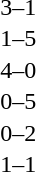<table cellspacing=1 width=70%>
<tr>
<th width=25%></th>
<th width=30%></th>
<th width=15%></th>
<th width=30%></th>
</tr>
<tr>
<td></td>
<td align=right></td>
<td align=center>3–1</td>
<td></td>
</tr>
<tr>
<td></td>
<td align=right></td>
<td align=center>1–5</td>
<td></td>
</tr>
<tr>
<td></td>
<td align=right></td>
<td align=center>4–0</td>
<td></td>
</tr>
<tr>
<td></td>
<td align=right></td>
<td align=center>0–5</td>
<td></td>
</tr>
<tr>
<td></td>
<td align=right></td>
<td align=center>0–2</td>
<td></td>
</tr>
<tr>
<td></td>
<td align=right></td>
<td align=center>1–1</td>
<td></td>
</tr>
</table>
